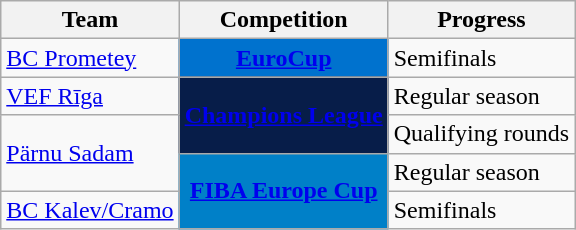<table class="wikitable sortable">
<tr>
<th>Team</th>
<th>Competition</th>
<th>Progress</th>
</tr>
<tr>
<td> <a href='#'>BC Prometey</a></td>
<td rowspan="1" style="background-color:#0072CE;color:#efefef;text-align:center"><strong><a href='#'><span>EuroCup</span></a></strong></td>
<td>Semifinals</td>
</tr>
<tr>
<td> <a href='#'>VEF Rīga</a></td>
<td rowspan="2" style="background-color:#071D49;color:#D0D3D4;text-align:center"><strong><a href='#'><span>Champions League</span></a></strong></td>
<td>Regular season</td>
</tr>
<tr>
<td rowspan=2> <a href='#'>Pärnu Sadam</a></td>
<td>Qualifying rounds</td>
</tr>
<tr>
<td rowspan=2 style="background-color:#0080C8;color:#FFD700;text-align:center"><strong><a href='#'><span>FIBA Europe Cup</span></a></strong></td>
<td>Regular season</td>
</tr>
<tr>
<td> <a href='#'>BC Kalev/Cramo</a></td>
<td>Semifinals</td>
</tr>
</table>
